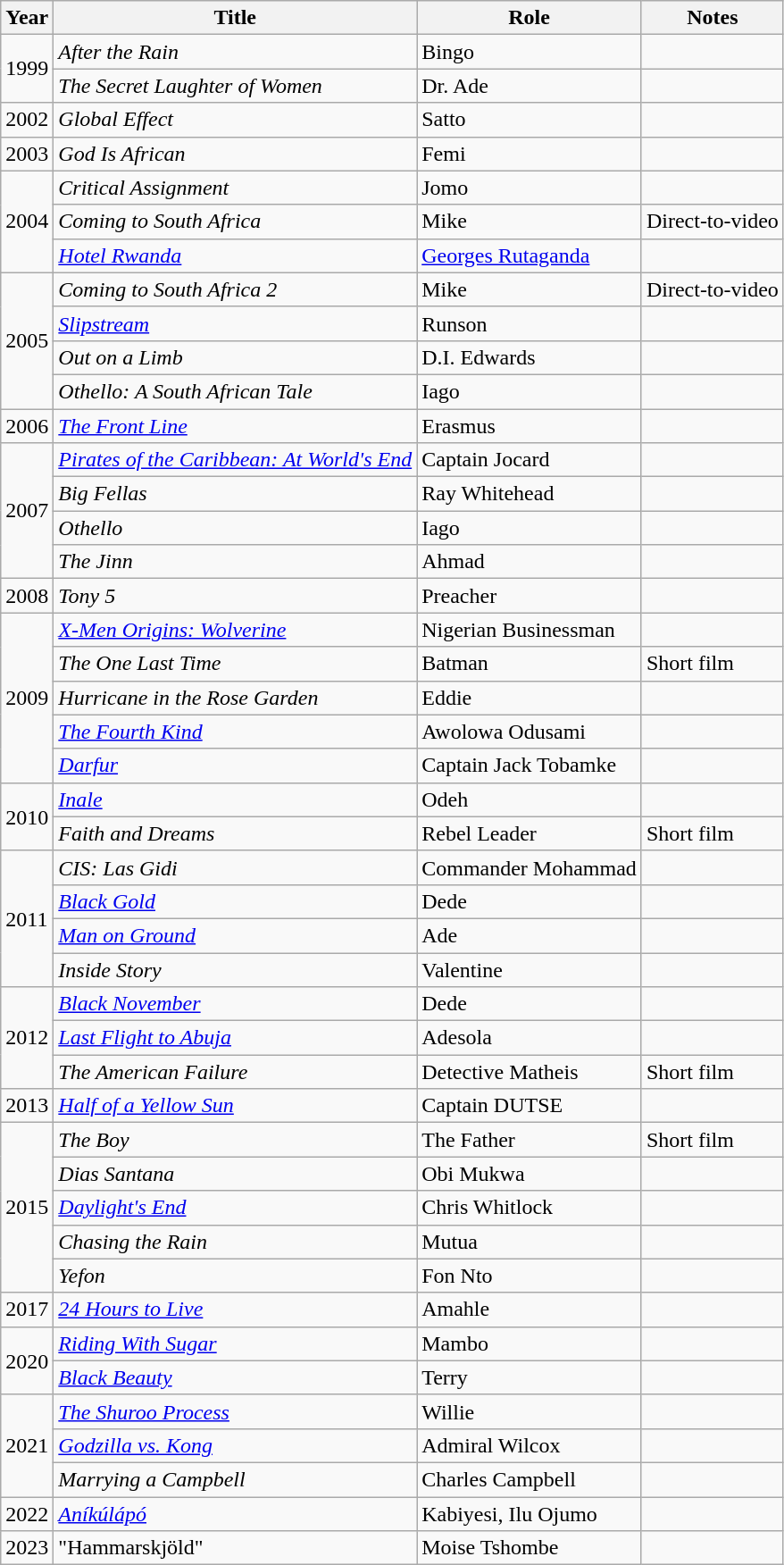<table class="wikitable sortable">
<tr>
<th>Year</th>
<th>Title</th>
<th>Role</th>
<th class="unsortable">Notes</th>
</tr>
<tr>
<td rowspan="2">1999</td>
<td><em>After the Rain</em></td>
<td>Bingo</td>
<td></td>
</tr>
<tr>
<td><em>The Secret Laughter of Women</em></td>
<td>Dr. Ade</td>
<td></td>
</tr>
<tr>
<td>2002</td>
<td><em>Global Effect</em></td>
<td>Satto</td>
<td></td>
</tr>
<tr>
<td>2003</td>
<td><em>God Is African</em></td>
<td>Femi</td>
<td></td>
</tr>
<tr>
<td rowspan="3">2004</td>
<td><em>Critical Assignment</em></td>
<td>Jomo</td>
<td></td>
</tr>
<tr>
<td><em>Coming to South Africa</em></td>
<td>Mike</td>
<td>Direct-to-video</td>
</tr>
<tr>
<td><em><a href='#'>Hotel Rwanda</a></em></td>
<td><a href='#'>Georges Rutaganda</a></td>
<td></td>
</tr>
<tr>
<td rowspan="4">2005</td>
<td><em>Coming to South Africa 2</em></td>
<td>Mike</td>
<td>Direct-to-video</td>
</tr>
<tr>
<td><em><a href='#'>Slipstream</a></em></td>
<td>Runson</td>
<td></td>
</tr>
<tr>
<td><em>Out on a Limb</em></td>
<td>D.I. Edwards</td>
<td></td>
</tr>
<tr>
<td><em>Othello: A South African Tale</em></td>
<td>Iago</td>
<td></td>
</tr>
<tr>
<td>2006</td>
<td><em><a href='#'>The Front Line</a></em></td>
<td>Erasmus</td>
<td></td>
</tr>
<tr>
<td rowspan="4">2007</td>
<td><em><a href='#'>Pirates of the Caribbean: At World's End</a></em></td>
<td>Captain Jocard</td>
<td></td>
</tr>
<tr>
<td><em>Big Fellas</em></td>
<td>Ray Whitehead</td>
<td></td>
</tr>
<tr>
<td><em>Othello</em></td>
<td>Iago</td>
<td></td>
</tr>
<tr>
<td><em>The Jinn</em></td>
<td>Ahmad</td>
<td></td>
</tr>
<tr>
<td>2008</td>
<td><em>Tony 5</em></td>
<td>Preacher</td>
<td></td>
</tr>
<tr>
<td rowspan="5">2009</td>
<td><em><a href='#'>X-Men Origins: Wolverine</a></em></td>
<td>Nigerian Businessman</td>
<td></td>
</tr>
<tr>
<td><em>The One Last Time</em></td>
<td>Batman</td>
<td>Short film</td>
</tr>
<tr>
<td><em>Hurricane in the Rose Garden</em></td>
<td>Eddie</td>
<td></td>
</tr>
<tr>
<td><em><a href='#'>The Fourth Kind</a></em></td>
<td>Awolowa Odusami</td>
<td></td>
</tr>
<tr>
<td><em><a href='#'>Darfur</a></em></td>
<td>Captain Jack Tobamke</td>
<td></td>
</tr>
<tr>
<td rowspan="2">2010</td>
<td><em><a href='#'>Inale</a></em></td>
<td>Odeh</td>
<td></td>
</tr>
<tr>
<td><em>Faith and Dreams</em></td>
<td>Rebel Leader</td>
<td>Short film</td>
</tr>
<tr>
<td rowspan="4">2011</td>
<td><em>CIS: Las Gidi</em></td>
<td>Commander Mohammad</td>
<td></td>
</tr>
<tr>
<td><em><a href='#'>Black Gold</a></em></td>
<td>Dede</td>
<td></td>
</tr>
<tr>
<td><em><a href='#'>Man on Ground</a></em></td>
<td>Ade</td>
<td></td>
</tr>
<tr>
<td><em>Inside Story</em></td>
<td>Valentine</td>
<td></td>
</tr>
<tr>
<td rowspan="3">2012</td>
<td><em><a href='#'>Black November</a></em></td>
<td>Dede</td>
<td></td>
</tr>
<tr>
<td><em><a href='#'>Last Flight to Abuja</a></em></td>
<td>Adesola</td>
<td></td>
</tr>
<tr>
<td><em>The American Failure</em></td>
<td>Detective Matheis</td>
<td>Short film</td>
</tr>
<tr>
<td>2013</td>
<td><em><a href='#'>Half of a Yellow Sun</a></em></td>
<td>Captain DUTSE</td>
<td></td>
</tr>
<tr>
<td rowspan="5">2015</td>
<td><em>The Boy</em></td>
<td>The Father</td>
<td>Short film</td>
</tr>
<tr>
<td><em>Dias Santana</em></td>
<td>Obi Mukwa</td>
<td></td>
</tr>
<tr>
<td><em><a href='#'>Daylight's End</a></em></td>
<td>Chris Whitlock</td>
<td></td>
</tr>
<tr>
<td><em>Chasing the Rain</em></td>
<td>Mutua</td>
<td></td>
</tr>
<tr>
<td><em>Yefon</em></td>
<td>Fon Nto</td>
<td></td>
</tr>
<tr>
<td>2017</td>
<td><em><a href='#'>24 Hours to Live</a></em></td>
<td>Amahle</td>
<td></td>
</tr>
<tr>
<td rowspan="2">2020</td>
<td><em><a href='#'>Riding With Sugar</a></em></td>
<td>Mambo</td>
<td></td>
</tr>
<tr>
<td><em><a href='#'>Black Beauty</a></em></td>
<td>Terry</td>
<td></td>
</tr>
<tr>
<td rowspan="3">2021</td>
<td><em><a href='#'>The Shuroo Process</a></em></td>
<td>Willie</td>
<td></td>
</tr>
<tr>
<td><em><a href='#'>Godzilla vs. Kong</a></em></td>
<td>Admiral Wilcox</td>
<td></td>
</tr>
<tr>
<td><em>Marrying a Campbell</em></td>
<td>Charles Campbell</td>
<td></td>
</tr>
<tr>
<td>2022</td>
<td><em><a href='#'>Aníkúlápó</a></em></td>
<td>Kabiyesi, Ilu Ojumo</td>
<td></td>
</tr>
<tr>
<td>2023</td>
<td>"Hammarskjöld"</td>
<td>Moise Tshombe</td>
<td></td>
</tr>
</table>
